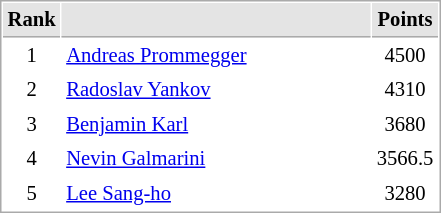<table cellspacing="1" cellpadding="3" style="border:1px solid #aaa; font-size:86%;">
<tr style="background:#e4e4e4;">
<th style="border-bottom:1px solid #aaa; width:10px;">Rank</th>
<th style="border-bottom:1px solid #aaa; width:200px;"></th>
<th style="border-bottom:1px solid #aaa; width:20px;">Points</th>
</tr>
<tr>
<td align=center>1</td>
<td> <a href='#'>Andreas Prommegger</a></td>
<td align=center>4500</td>
</tr>
<tr>
<td align=center>2</td>
<td> <a href='#'>Radoslav Yankov</a></td>
<td align=center>4310</td>
</tr>
<tr>
<td align=center>3</td>
<td> <a href='#'>Benjamin Karl</a></td>
<td align=center>3680</td>
</tr>
<tr>
<td align=center>4</td>
<td> <a href='#'>Nevin Galmarini</a></td>
<td align=center>3566.5</td>
</tr>
<tr>
<td align=center>5</td>
<td> <a href='#'>Lee Sang-ho</a></td>
<td align=center>3280</td>
</tr>
</table>
